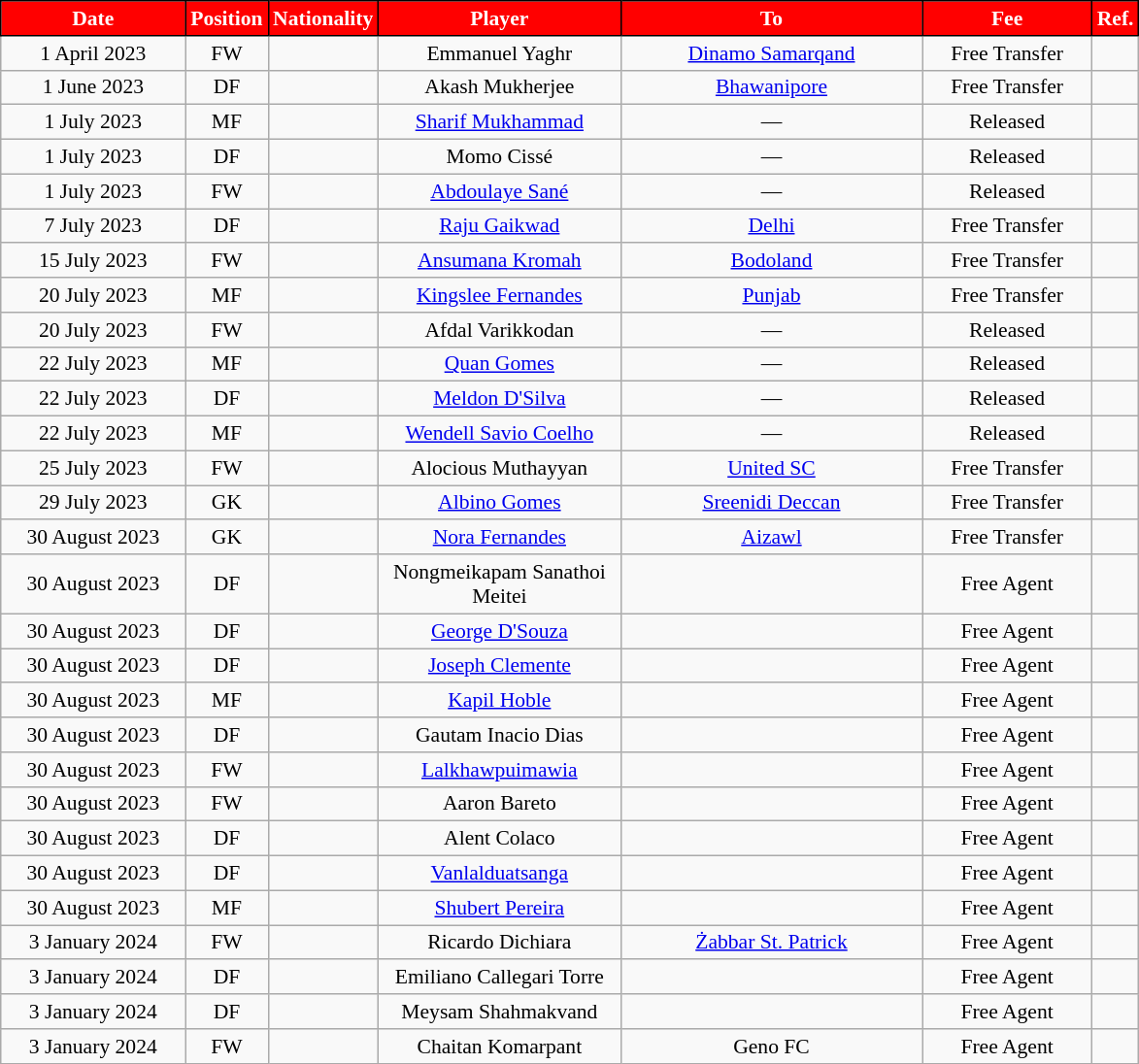<table class="wikitable" style="text-align:center; font-size:90%; ">
<tr>
<th style="background:#FF0000;color:white;border:1px solid black; width:120px;">Date</th>
<th style="background:#FF0000;color:white;border:1px solid black; width:50px;">Position</th>
<th style="background:#FF0000;color:white;border:1px solid black; width:50px;">Nationality</th>
<th style="background:#FF0000;color:white;border:1px solid black; width:160px;">Player</th>
<th style="background:#FF0000;color:white;border:1px solid black; width:200px;">To</th>
<th style="background:#FF0000;color:white;border:1px solid black; width:110px;">Fee</th>
<th style="background:#FF0000;color:white;border:1px solid black; width:25px;">Ref.</th>
</tr>
<tr>
<td>1 April 2023</td>
<td>FW</td>
<td></td>
<td>Emmanuel Yaghr</td>
<td> <a href='#'>Dinamo Samarqand</a></td>
<td>Free Transfer</td>
<td></td>
</tr>
<tr>
<td>1 June 2023</td>
<td>DF</td>
<td></td>
<td>Akash Mukherjee</td>
<td> <a href='#'>Bhawanipore</a></td>
<td>Free Transfer</td>
<td></td>
</tr>
<tr>
<td>1 July 2023</td>
<td>MF</td>
<td></td>
<td><a href='#'>Sharif Mukhammad</a></td>
<td>—</td>
<td>Released</td>
<td></td>
</tr>
<tr>
<td>1 July 2023</td>
<td>DF</td>
<td></td>
<td>Momo Cissé</td>
<td>—</td>
<td>Released</td>
<td></td>
</tr>
<tr>
<td>1 July 2023</td>
<td>FW</td>
<td></td>
<td><a href='#'>Abdoulaye Sané</a></td>
<td>—</td>
<td>Released</td>
<td></td>
</tr>
<tr>
<td>7 July 2023</td>
<td>DF</td>
<td></td>
<td><a href='#'>Raju Gaikwad</a></td>
<td> <a href='#'>Delhi</a></td>
<td>Free Transfer</td>
<td></td>
</tr>
<tr>
<td>15 July 2023</td>
<td>FW</td>
<td></td>
<td><a href='#'>Ansumana Kromah</a></td>
<td> <a href='#'>Bodoland</a></td>
<td>Free Transfer</td>
<td></td>
</tr>
<tr>
<td>20 July 2023</td>
<td>MF</td>
<td></td>
<td><a href='#'>Kingslee Fernandes</a></td>
<td> <a href='#'>Punjab</a></td>
<td>Free Transfer</td>
<td></td>
</tr>
<tr>
<td>20 July 2023</td>
<td>FW</td>
<td></td>
<td>Afdal Varikkodan</td>
<td>—</td>
<td>Released</td>
<td></td>
</tr>
<tr>
<td>22 July 2023</td>
<td>MF</td>
<td></td>
<td><a href='#'>Quan Gomes</a></td>
<td>—</td>
<td>Released</td>
<td></td>
</tr>
<tr>
<td>22 July 2023</td>
<td>DF</td>
<td></td>
<td><a href='#'>Meldon D'Silva</a></td>
<td>—</td>
<td>Released</td>
<td></td>
</tr>
<tr>
<td>22 July 2023</td>
<td>MF</td>
<td></td>
<td><a href='#'>Wendell Savio Coelho</a></td>
<td>—</td>
<td>Released</td>
<td></td>
</tr>
<tr>
<td>25 July 2023</td>
<td>FW</td>
<td></td>
<td>Alocious Muthayyan</td>
<td> <a href='#'>United SC</a></td>
<td>Free Transfer</td>
<td></td>
</tr>
<tr>
<td>29 July 2023</td>
<td>GK</td>
<td></td>
<td><a href='#'>Albino Gomes</a></td>
<td> <a href='#'>Sreenidi Deccan</a></td>
<td>Free Transfer</td>
<td></td>
</tr>
<tr>
<td>30 August 2023</td>
<td>GK</td>
<td></td>
<td><a href='#'>Nora Fernandes</a></td>
<td> <a href='#'>Aizawl</a></td>
<td>Free Transfer</td>
<td></td>
</tr>
<tr>
<td>30 August 2023</td>
<td>DF</td>
<td></td>
<td>Nongmeikapam Sanathoi Meitei</td>
<td></td>
<td>Free Agent</td>
<td></td>
</tr>
<tr>
<td>30 August 2023</td>
<td>DF</td>
<td></td>
<td><a href='#'>George D'Souza</a></td>
<td></td>
<td>Free Agent</td>
<td></td>
</tr>
<tr>
<td>30 August 2023</td>
<td>DF</td>
<td></td>
<td><a href='#'>Joseph Clemente</a></td>
<td></td>
<td>Free Agent</td>
<td></td>
</tr>
<tr>
<td>30 August 2023</td>
<td>MF</td>
<td></td>
<td><a href='#'>Kapil Hoble</a></td>
<td></td>
<td>Free Agent</td>
<td></td>
</tr>
<tr>
<td>30 August 2023</td>
<td>DF</td>
<td></td>
<td>Gautam Inacio Dias</td>
<td></td>
<td>Free Agent</td>
<td></td>
</tr>
<tr>
<td>30 August 2023</td>
<td>FW</td>
<td></td>
<td><a href='#'>Lalkhawpuimawia</a></td>
<td></td>
<td>Free Agent</td>
<td></td>
</tr>
<tr>
<td>30 August 2023</td>
<td>FW</td>
<td></td>
<td>Aaron Bareto</td>
<td></td>
<td>Free Agent</td>
<td></td>
</tr>
<tr>
<td>30 August 2023</td>
<td>DF</td>
<td></td>
<td>Alent Colaco</td>
<td></td>
<td>Free Agent</td>
<td></td>
</tr>
<tr>
<td>30 August 2023</td>
<td>DF</td>
<td></td>
<td><a href='#'>Vanlalduatsanga</a></td>
<td></td>
<td>Free Agent</td>
<td></td>
</tr>
<tr>
<td>30 August 2023</td>
<td>MF</td>
<td></td>
<td><a href='#'>Shubert Pereira</a></td>
<td></td>
<td>Free Agent</td>
<td></td>
</tr>
<tr>
<td>3 January 2024</td>
<td>FW</td>
<td></td>
<td>Ricardo Dichiara</td>
<td> <a href='#'>Żabbar St. Patrick</a></td>
<td>Free Agent</td>
<td></td>
</tr>
<tr>
<td>3 January 2024</td>
<td>DF</td>
<td></td>
<td>Emiliano Callegari Torre</td>
<td></td>
<td>Free Agent</td>
<td></td>
</tr>
<tr>
<td>3 January 2024</td>
<td>DF</td>
<td></td>
<td>Meysam Shahmakvand</td>
<td></td>
<td>Free Agent</td>
<td></td>
</tr>
<tr>
<td>3 January 2024</td>
<td>FW</td>
<td></td>
<td>Chaitan Komarpant</td>
<td> Geno FC</td>
<td>Free Agent</td>
<td></td>
</tr>
</table>
